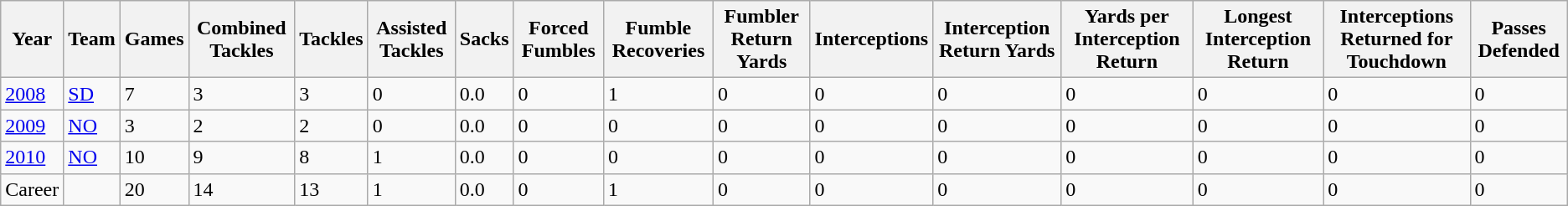<table class="wikitable">
<tr>
<th>Year</th>
<th>Team</th>
<th>Games</th>
<th>Combined Tackles</th>
<th>Tackles</th>
<th>Assisted Tackles</th>
<th>Sacks</th>
<th>Forced Fumbles</th>
<th>Fumble Recoveries</th>
<th>Fumbler Return Yards</th>
<th>Interceptions</th>
<th>Interception Return Yards</th>
<th>Yards per Interception Return</th>
<th>Longest Interception Return</th>
<th>Interceptions Returned for Touchdown</th>
<th>Passes Defended</th>
</tr>
<tr>
<td><a href='#'>2008</a></td>
<td><a href='#'>SD</a></td>
<td>7</td>
<td>3</td>
<td>3</td>
<td>0</td>
<td>0.0</td>
<td>0</td>
<td>1</td>
<td>0</td>
<td>0</td>
<td>0</td>
<td>0</td>
<td>0</td>
<td>0</td>
<td>0</td>
</tr>
<tr>
<td><a href='#'>2009</a></td>
<td><a href='#'>NO</a></td>
<td>3</td>
<td>2</td>
<td>2</td>
<td>0</td>
<td>0.0</td>
<td>0</td>
<td>0</td>
<td>0</td>
<td>0</td>
<td>0</td>
<td>0</td>
<td>0</td>
<td>0</td>
<td>0</td>
</tr>
<tr>
<td><a href='#'>2010</a></td>
<td><a href='#'>NO</a></td>
<td>10</td>
<td>9</td>
<td>8</td>
<td>1</td>
<td>0.0</td>
<td>0</td>
<td>0</td>
<td>0</td>
<td>0</td>
<td>0</td>
<td>0</td>
<td>0</td>
<td>0</td>
<td>0</td>
</tr>
<tr>
<td>Career</td>
<td></td>
<td>20</td>
<td>14</td>
<td>13</td>
<td>1</td>
<td>0.0</td>
<td>0</td>
<td>1</td>
<td>0</td>
<td>0</td>
<td>0</td>
<td>0</td>
<td>0</td>
<td>0</td>
<td>0</td>
</tr>
</table>
